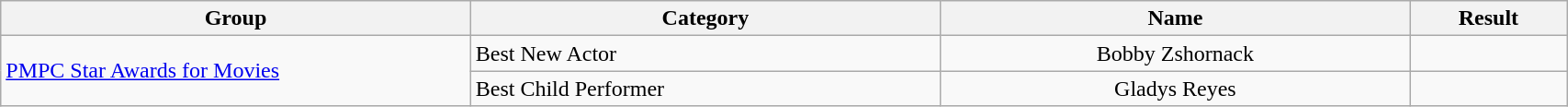<table | width="90%" class="wikitable sortable">
<tr>
<th width="30%">Group</th>
<th width="30%">Category</th>
<th width="30%">Name</th>
<th width="10%">Result</th>
</tr>
<tr>
<td rowspan="2" align="left"><a href='#'>PMPC Star Awards for Movies</a></td>
<td>Best New Actor</td>
<td align="center">Bobby Zshornack</td>
<td></td>
</tr>
<tr>
<td>Best Child Performer</td>
<td align="center">Gladys Reyes</td>
<td></td>
</tr>
</table>
